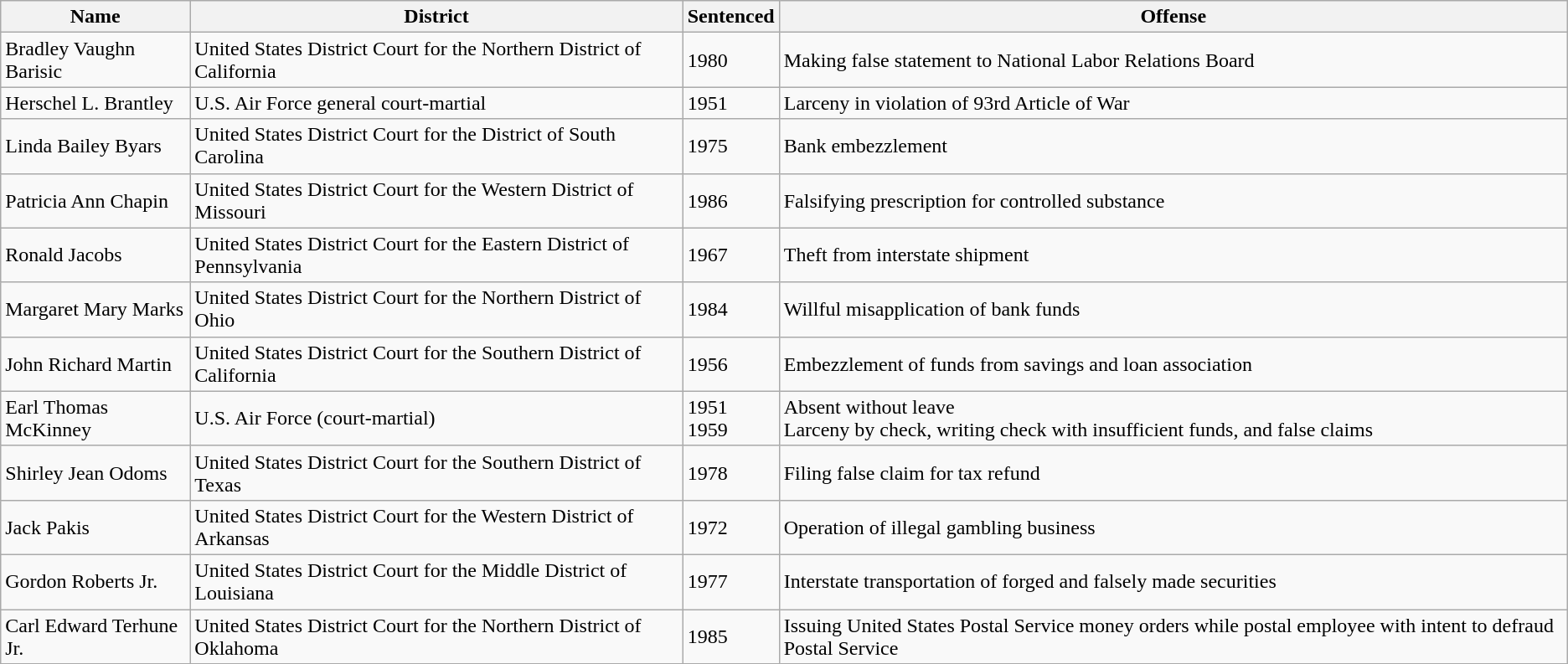<table class="wikitable sortable">
<tr>
<th>Name</th>
<th>District</th>
<th>Sentenced</th>
<th>Offense</th>
</tr>
<tr>
<td>Bradley Vaughn Barisic</td>
<td>United States District Court for the Northern District of California</td>
<td>1980</td>
<td>Making false statement to National Labor Relations Board</td>
</tr>
<tr>
<td>Herschel L. Brantley</td>
<td>U.S. Air Force general court-martial</td>
<td>1951</td>
<td>Larceny in violation of 93rd Article of War</td>
</tr>
<tr>
<td>Linda Bailey Byars</td>
<td>United States District Court for the District of South Carolina</td>
<td>1975</td>
<td>Bank embezzlement</td>
</tr>
<tr>
<td>Patricia Ann Chapin</td>
<td>United States District Court for the Western District of Missouri</td>
<td>1986</td>
<td>Falsifying prescription for controlled substance</td>
</tr>
<tr>
<td>Ronald Jacobs</td>
<td>United States District Court for the Eastern District of Pennsylvania</td>
<td>1967</td>
<td>Theft from interstate shipment</td>
</tr>
<tr>
<td>Margaret Mary Marks</td>
<td>United States District Court for the Northern District of Ohio</td>
<td>1984</td>
<td>Willful misapplication of bank funds</td>
</tr>
<tr>
<td>John Richard Martin</td>
<td>United States District Court for the Southern District of California</td>
<td>1956</td>
<td>Embezzlement of funds from savings and loan association</td>
</tr>
<tr>
<td>Earl Thomas McKinney</td>
<td>U.S. Air Force (court-martial)</td>
<td>1951 <br> 1959</td>
<td>Absent without leave <br> Larceny by check, writing check with insufficient funds, and false claims</td>
</tr>
<tr>
<td>Shirley Jean Odoms</td>
<td>United States District Court for the Southern District of Texas</td>
<td>1978</td>
<td>Filing false claim for tax refund</td>
</tr>
<tr>
<td>Jack Pakis</td>
<td>United States District Court for the Western District of Arkansas</td>
<td>1972</td>
<td>Operation of illegal gambling business</td>
</tr>
<tr>
<td>Gordon Roberts Jr.</td>
<td>United States District Court for the Middle District of Louisiana</td>
<td>1977</td>
<td>Interstate transportation of forged and falsely made securities</td>
</tr>
<tr>
<td>Carl Edward Terhune Jr.</td>
<td>United States District Court for the Northern District of Oklahoma</td>
<td>1985</td>
<td>Issuing United States Postal Service money orders while postal employee with intent to defraud Postal Service</td>
</tr>
</table>
